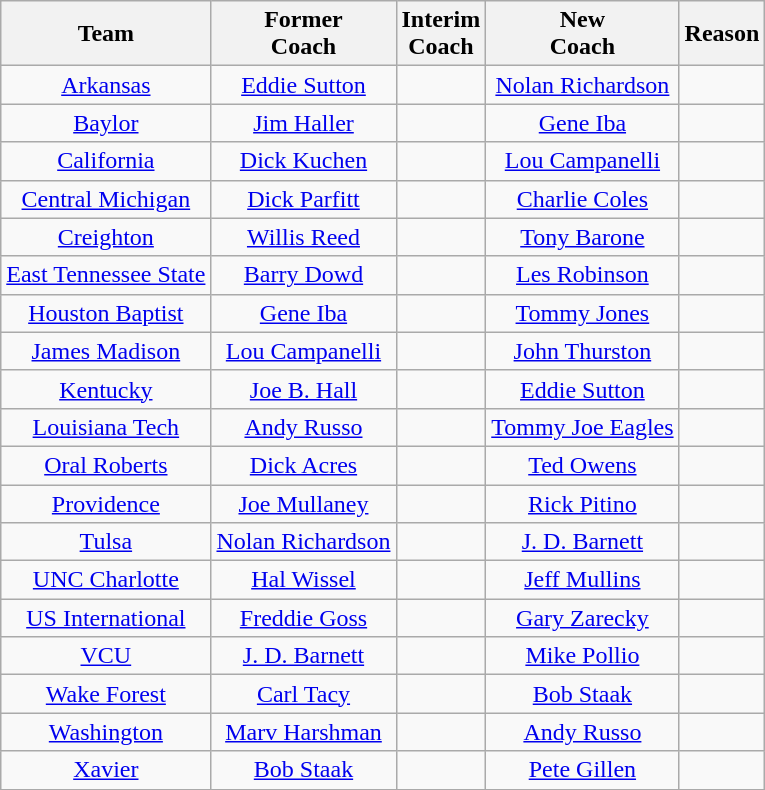<table class="wikitable" style="text-align:center;">
<tr>
<th>Team</th>
<th>Former<br>Coach</th>
<th>Interim<br>Coach</th>
<th>New<br>Coach</th>
<th>Reason</th>
</tr>
<tr>
<td><a href='#'>Arkansas</a></td>
<td><a href='#'>Eddie Sutton</a></td>
<td></td>
<td><a href='#'>Nolan Richardson</a></td>
<td></td>
</tr>
<tr>
<td><a href='#'>Baylor</a></td>
<td><a href='#'>Jim Haller</a></td>
<td></td>
<td><a href='#'>Gene Iba</a></td>
<td></td>
</tr>
<tr>
<td><a href='#'>California</a></td>
<td><a href='#'>Dick Kuchen</a></td>
<td></td>
<td><a href='#'>Lou Campanelli</a></td>
<td></td>
</tr>
<tr>
<td><a href='#'>Central Michigan</a></td>
<td><a href='#'>Dick Parfitt</a></td>
<td></td>
<td><a href='#'>Charlie Coles</a></td>
<td></td>
</tr>
<tr>
<td><a href='#'>Creighton</a></td>
<td><a href='#'>Willis Reed</a></td>
<td></td>
<td><a href='#'>Tony Barone</a></td>
<td></td>
</tr>
<tr>
<td><a href='#'>East Tennessee State</a></td>
<td><a href='#'>Barry Dowd</a></td>
<td></td>
<td><a href='#'>Les Robinson</a></td>
<td></td>
</tr>
<tr>
<td><a href='#'>Houston Baptist</a></td>
<td><a href='#'>Gene Iba</a></td>
<td></td>
<td><a href='#'>Tommy Jones</a></td>
<td></td>
</tr>
<tr>
<td><a href='#'>James Madison</a></td>
<td><a href='#'>Lou Campanelli</a></td>
<td></td>
<td><a href='#'>John Thurston</a></td>
<td></td>
</tr>
<tr>
<td><a href='#'>Kentucky</a></td>
<td><a href='#'>Joe B. Hall</a></td>
<td></td>
<td><a href='#'>Eddie Sutton</a></td>
<td></td>
</tr>
<tr>
<td><a href='#'>Louisiana Tech</a></td>
<td><a href='#'>Andy Russo</a></td>
<td></td>
<td><a href='#'>Tommy Joe Eagles</a></td>
<td></td>
</tr>
<tr>
<td><a href='#'>Oral Roberts</a></td>
<td><a href='#'>Dick Acres</a></td>
<td></td>
<td><a href='#'>Ted Owens</a></td>
<td></td>
</tr>
<tr>
<td><a href='#'>Providence</a></td>
<td><a href='#'>Joe Mullaney</a></td>
<td></td>
<td><a href='#'>Rick Pitino</a></td>
<td></td>
</tr>
<tr>
<td><a href='#'>Tulsa</a></td>
<td><a href='#'>Nolan Richardson</a></td>
<td></td>
<td><a href='#'>J. D. Barnett</a></td>
<td></td>
</tr>
<tr>
<td><a href='#'>UNC Charlotte</a></td>
<td><a href='#'>Hal Wissel</a></td>
<td></td>
<td><a href='#'>Jeff Mullins</a></td>
<td></td>
</tr>
<tr>
<td><a href='#'>US International</a></td>
<td><a href='#'>Freddie Goss</a></td>
<td></td>
<td><a href='#'>Gary Zarecky</a></td>
<td></td>
</tr>
<tr>
<td><a href='#'>VCU</a></td>
<td><a href='#'>J. D. Barnett</a></td>
<td></td>
<td><a href='#'>Mike Pollio</a></td>
<td></td>
</tr>
<tr>
<td><a href='#'>Wake Forest</a></td>
<td><a href='#'>Carl Tacy</a></td>
<td></td>
<td><a href='#'>Bob Staak</a></td>
<td></td>
</tr>
<tr>
<td><a href='#'>Washington</a></td>
<td><a href='#'>Marv Harshman</a></td>
<td></td>
<td><a href='#'>Andy Russo</a></td>
<td></td>
</tr>
<tr>
<td><a href='#'>Xavier</a></td>
<td><a href='#'>Bob Staak</a></td>
<td></td>
<td><a href='#'>Pete Gillen</a></td>
<td></td>
</tr>
<tr>
</tr>
</table>
